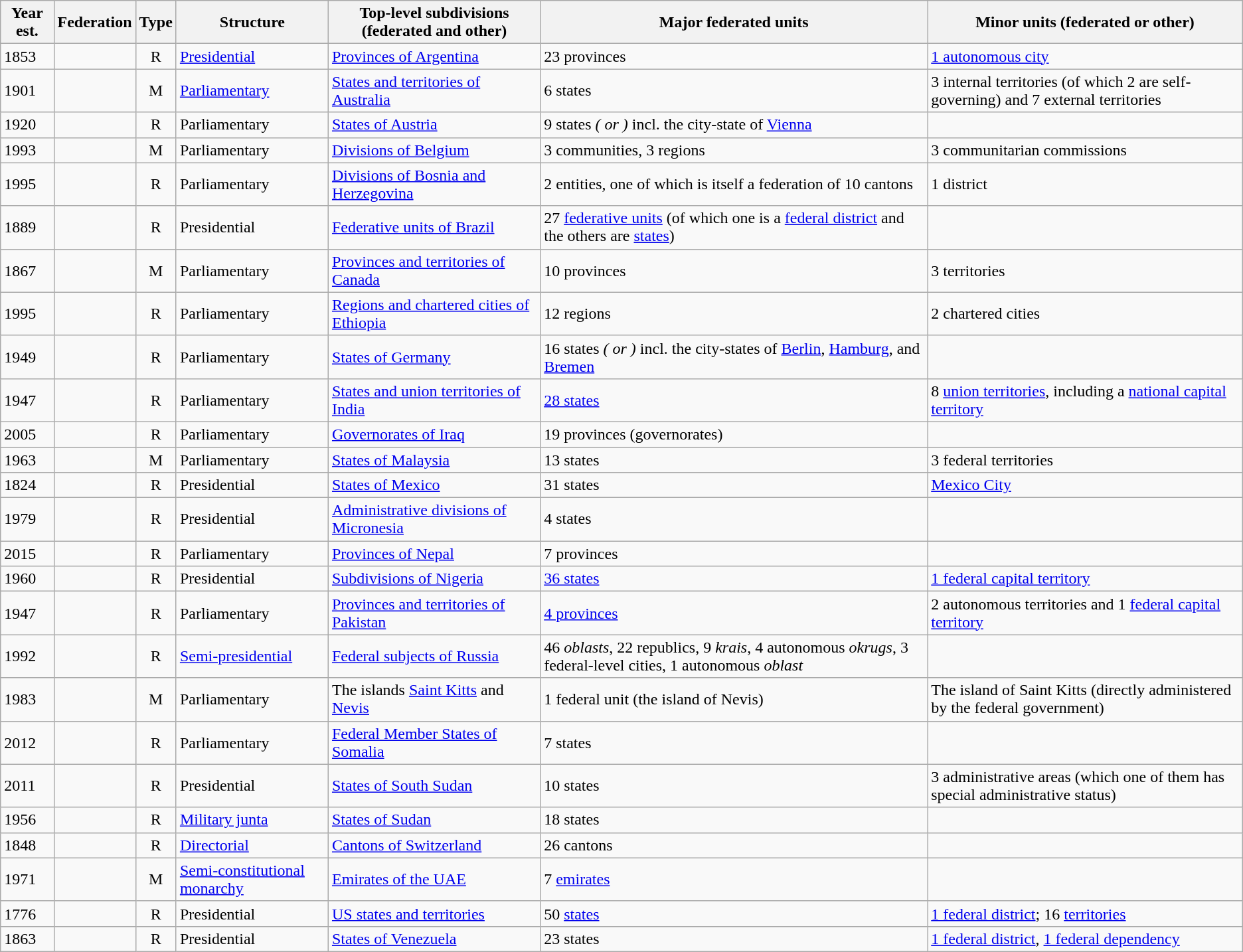<table class="wikitable sortable">
<tr>
<th>Year est.</th>
<th>Federation</th>
<th>Type<br></th>
<th>Structure</th>
<th>Top-level subdivisions (federated and other)</th>
<th>Major federated units</th>
<th>Minor units (federated or other)</th>
</tr>
<tr>
<td>1853</td>
<td></td>
<td align="center">R</td>
<td><a href='#'>Presidential</a></td>
<td><a href='#'>Provinces of Argentina</a></td>
<td data-sort-value="23">23 provinces</td>
<td data-sort-value="1"><a href='#'>1 autonomous city</a></td>
</tr>
<tr>
<td>1901</td>
<td></td>
<td align="center">M</td>
<td><a href='#'>Parliamentary</a></td>
<td><a href='#'>States and territories of Australia</a></td>
<td data-sort-value="6">6 states</td>
<td data-sort-value="10">3 internal territories (of which 2 are self-governing) and 7 external territories</td>
</tr>
<tr>
<td>1920</td>
<td></td>
<td align="center">R</td>
<td>Parliamentary</td>
<td><a href='#'>States of Austria</a></td>
<td data-sort-value="9">9 states <em>( or )</em> incl. the city-state of <a href='#'>Vienna</a></td>
<td></td>
</tr>
<tr>
<td>1993</td>
<td></td>
<td align="center">M</td>
<td>Parliamentary</td>
<td><a href='#'>Divisions of Belgium</a></td>
<td data-sort-value="3">3 communities, 3 regions</td>
<td data-sort-value="3">3 communitarian commissions</td>
</tr>
<tr>
<td>1995</td>
<td></td>
<td align="center">R</td>
<td>Parliamentary</td>
<td><a href='#'>Divisions of Bosnia and Herzegovina</a></td>
<td data-sort-value="2">2 entities, one of which is itself a federation of 10 cantons</td>
<td data-sort-value="1">1 district</td>
</tr>
<tr>
<td>1889</td>
<td></td>
<td align="center">R</td>
<td>Presidential</td>
<td><a href='#'>Federative units of Brazil</a></td>
<td data-sort-value="27">27 <a href='#'>federative units</a> (of which one is a <a href='#'>federal district</a> and the others are <a href='#'>states</a>)</td>
<td></td>
</tr>
<tr>
<td>1867</td>
<td></td>
<td align="center">M</td>
<td>Parliamentary</td>
<td><a href='#'>Provinces and territories of Canada</a></td>
<td data-sort-value="10">10 provinces</td>
<td data-sort-value="3">3 territories</td>
</tr>
<tr>
<td>1995</td>
<td></td>
<td align="center">R</td>
<td>Parliamentary</td>
<td><a href='#'>Regions and chartered cities of Ethiopia</a></td>
<td data-sort-value="11">12 regions</td>
<td data-sort-value="2">2 chartered cities</td>
</tr>
<tr>
<td>1949</td>
<td></td>
<td align="center">R</td>
<td>Parliamentary</td>
<td><a href='#'>States of Germany</a></td>
<td data-sort-value="16">16 states <em>( or )</em> incl. the city-states of <a href='#'>Berlin</a>, <a href='#'>Hamburg</a>, and <a href='#'>Bremen</a></td>
<td></td>
</tr>
<tr>
<td>1947</td>
<td></td>
<td align="center">R</td>
<td>Parliamentary</td>
<td><a href='#'>States and union territories of India</a></td>
<td data-sort-value="28"><a href='#'>28 states</a></td>
<td data-sort-value="8">8 <a href='#'>union territories</a>, including a <a href='#'>national capital territory</a></td>
</tr>
<tr>
<td>2005</td>
<td></td>
<td align="center">R</td>
<td>Parliamentary</td>
<td><a href='#'>Governorates of Iraq</a></td>
<td data-sort-value="19">19 provinces (governorates)</td>
<td></td>
</tr>
<tr>
<td>1963</td>
<td></td>
<td align="center">M</td>
<td>Parliamentary</td>
<td><a href='#'>States of Malaysia</a></td>
<td data-sort-value="13">13 states</td>
<td data-sort-value="3">3 federal territories</td>
</tr>
<tr>
<td>1824</td>
<td></td>
<td align="center">R</td>
<td>Presidential</td>
<td><a href='#'>States of Mexico</a></td>
<td data-sort-value="31">31 states</td>
<td><a href='#'>Mexico City</a></td>
</tr>
<tr>
<td>1979</td>
<td></td>
<td align="center">R</td>
<td>Presidential</td>
<td><a href='#'>Administrative divisions of Micronesia</a></td>
<td data-sort-value="4">4 states</td>
<td></td>
</tr>
<tr>
<td>2015</td>
<td></td>
<td align="center">R</td>
<td>Parliamentary</td>
<td><a href='#'>Provinces of Nepal</a></td>
<td data-sort-value="7">7 provinces</td>
<td></td>
</tr>
<tr>
<td>1960</td>
<td></td>
<td align="center">R</td>
<td>Presidential</td>
<td><a href='#'>Subdivisions of Nigeria</a></td>
<td data-sort-value="36"><a href='#'>36 states</a></td>
<td data-sort-value="1"><a href='#'>1 federal capital territory</a></td>
</tr>
<tr>
<td>1947</td>
<td></td>
<td align="center">R</td>
<td>Parliamentary</td>
<td><a href='#'>Provinces and territories of Pakistan</a></td>
<td data-sort-value="5"><a href='#'>4 provinces</a></td>
<td data-sort-value="5">2 autonomous territories and 1 <a href='#'>federal capital territory</a></td>
</tr>
<tr>
<td>1992</td>
<td></td>
<td align="center">R</td>
<td><a href='#'>Semi-presidential</a></td>
<td><a href='#'>Federal subjects of Russia</a></td>
<td data-sort-value="85">46 <em>oblasts</em>, 22 republics, 9 <em>krais</em>, 4 autonomous <em>okrugs</em>, 3 federal-level cities, 1 autonomous <em>oblast</em></td>
<td></td>
</tr>
<tr>
<td>1983</td>
<td></td>
<td align="center">M</td>
<td>Parliamentary</td>
<td>The islands <a href='#'>Saint Kitts</a> and <a href='#'>Nevis</a></td>
<td data-sort-value="1">1 federal unit (the island of Nevis)</td>
<td data-sort-value="1">The island of Saint Kitts (directly administered by the federal government)</td>
</tr>
<tr>
<td>2012</td>
<td></td>
<td align="center">R</td>
<td>Parliamentary</td>
<td><a href='#'>Federal Member States of Somalia</a></td>
<td data-sort-value="5">7 states</td>
<td></td>
</tr>
<tr>
<td>2011</td>
<td></td>
<td align="center">R</td>
<td>Presidential</td>
<td><a href='#'>States of South Sudan</a></td>
<td data-sort-value="10">10 states</td>
<td data-sort-value="3">3 administrative areas (which one of them has special administrative status)</td>
</tr>
<tr>
<td>1956</td>
<td></td>
<td align="center">R</td>
<td><a href='#'>Military junta</a></td>
<td><a href='#'>States of Sudan</a></td>
<td data-sort-value="18">18 states</td>
<td></td>
</tr>
<tr>
<td>1848</td>
<td></td>
<td align="center">R</td>
<td><a href='#'>Directorial</a></td>
<td><a href='#'>Cantons of Switzerland</a></td>
<td data-sort-value="26">26 cantons</td>
<td></td>
</tr>
<tr>
<td>1971</td>
<td></td>
<td align="center">M</td>
<td><a href='#'>Semi-constitutional monarchy</a></td>
<td><a href='#'>Emirates of the UAE</a></td>
<td data-sort-value="7">7 <a href='#'>emirates</a></td>
<td></td>
</tr>
<tr>
<td>1776</td>
<td></td>
<td align="center">R</td>
<td>Presidential</td>
<td><a href='#'>US states and territories</a></td>
<td data-sort-value="50">50 <a href='#'>states</a></td>
<td data-sort-value="17"><a href='#'>1 federal district</a>; 16 <a href='#'>territories</a></td>
</tr>
<tr>
<td>1863</td>
<td></td>
<td align="center">R</td>
<td>Presidential</td>
<td><a href='#'>States of Venezuela</a></td>
<td data-sort-value="23">23 states</td>
<td data-sort-value="2"><a href='#'>1 federal district</a>, <a href='#'>1 federal dependency</a></td>
</tr>
</table>
